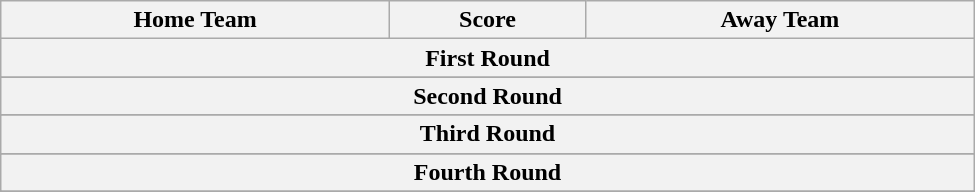<table class="wikitable" style="text-align: center; width:650px">
<tr>
<th scope=col width="245px">Home Team</th>
<th scope=col width="120px">Score</th>
<th scope=col width="245px">Away Team</th>
</tr>
<tr>
<th colspan="3">First Round</th>
</tr>
<tr>
</tr>
<tr>
<th colspan="3">Second Round</th>
</tr>
<tr>
</tr>
<tr>
<th colspan="3">Third Round</th>
</tr>
<tr>
</tr>
<tr>
<th colspan="3">Fourth Round</th>
</tr>
<tr>
</tr>
<tr>
</tr>
</table>
